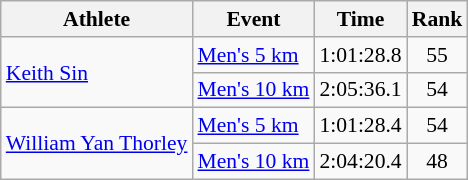<table class="wikitable" style="text-align:center; font-size:90%;">
<tr>
<th>Athlete</th>
<th>Event</th>
<th>Time</th>
<th>Rank</th>
</tr>
<tr>
<td align=left rowspan=2><a href='#'>Keith Sin</a></td>
<td align=left><a href='#'>Men's 5 km</a></td>
<td>1:01:28.8</td>
<td>55</td>
</tr>
<tr>
<td align=left><a href='#'>Men's 10 km</a></td>
<td>2:05:36.1</td>
<td>54</td>
</tr>
<tr>
<td align=left rowspan=2><a href='#'>William Yan Thorley</a></td>
<td align=left><a href='#'>Men's 5 km</a></td>
<td>1:01:28.4</td>
<td>54</td>
</tr>
<tr>
<td align=left><a href='#'>Men's 10 km</a></td>
<td>2:04:20.4</td>
<td>48</td>
</tr>
</table>
